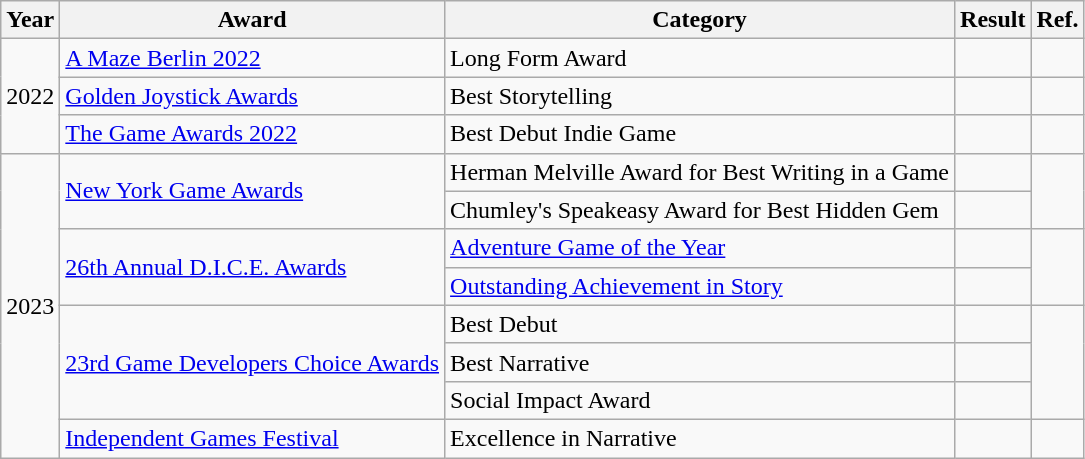<table class="wikitable sortable"'>
<tr>
<th scope="col">Year</th>
<th scope="col">Award</th>
<th scope="col">Category</th>
<th scope="col">Result</th>
<th scope="col" class="unsortable">Ref.</th>
</tr>
<tr>
<td style="text-align:center" rowspan="3">2022</td>
<td><a href='#'>A Maze Berlin 2022</a></td>
<td>Long Form Award</td>
<td></td>
<td style="text-align:center"></td>
</tr>
<tr>
<td><a href='#'>Golden Joystick Awards</a></td>
<td>Best Storytelling</td>
<td></td>
<td style="text-align:center"></td>
</tr>
<tr>
<td><a href='#'>The Game Awards 2022</a></td>
<td>Best Debut Indie Game</td>
<td></td>
<td style="text-align:center;"></td>
</tr>
<tr>
<td style="text-align:center;" rowspan="8">2023</td>
<td rowspan="2"><a href='#'>New York Game Awards</a></td>
<td>Herman Melville Award for Best Writing in a Game</td>
<td></td>
<td style="text-align:center" rowspan="2"></td>
</tr>
<tr>
<td>Chumley's Speakeasy Award for Best Hidden Gem</td>
<td></td>
</tr>
<tr>
<td rowspan="2"><a href='#'>26th Annual D.I.C.E. Awards</a></td>
<td><a href='#'>Adventure Game of the Year</a></td>
<td></td>
<td style="text-align:center" rowspan="2"></td>
</tr>
<tr>
<td><a href='#'>Outstanding Achievement in Story</a></td>
<td></td>
</tr>
<tr>
<td rowspan="3"><a href='#'>23rd Game Developers Choice Awards</a></td>
<td>Best Debut</td>
<td></td>
<td style="text-align:center" rowspan="3"></td>
</tr>
<tr>
<td>Best Narrative</td>
<td></td>
</tr>
<tr>
<td>Social Impact Award</td>
<td></td>
</tr>
<tr>
<td><a href='#'>Independent Games Festival</a></td>
<td>Excellence in Narrative</td>
<td></td>
<td style="text-align:center"></td>
</tr>
</table>
